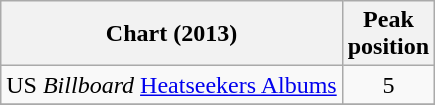<table class="wikitable sortable">
<tr>
<th>Chart (2013)</th>
<th>Peak<br>position</th>
</tr>
<tr>
<td>US <em>Billboard</em> <a href='#'>Heatseekers Albums</a></td>
<td style="text-align:center;">5</td>
</tr>
<tr>
</tr>
</table>
